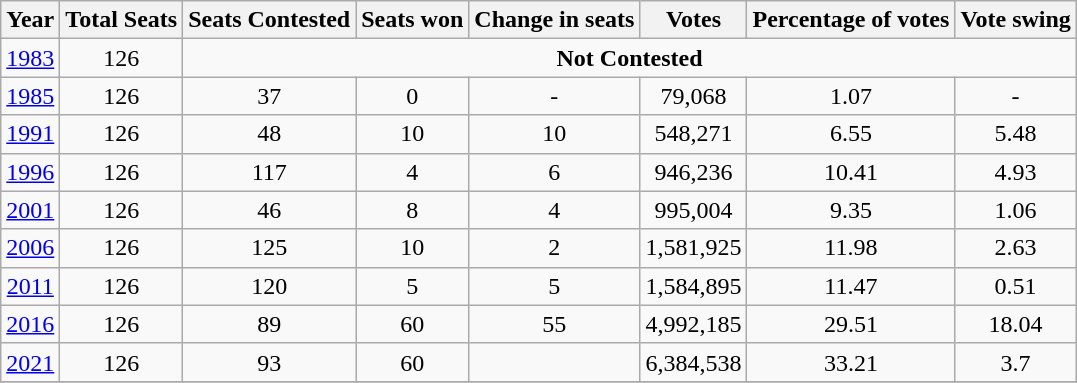<table class="wikitable sortable" style="text-align:center">
<tr>
<th>Year</th>
<th>Total Seats</th>
<th>Seats Contested</th>
<th>Seats won</th>
<th>Change in seats</th>
<th>Votes</th>
<th>Percentage of votes</th>
<th>Vote swing</th>
</tr>
<tr>
<td><a href='#'>1983</a></td>
<td>126</td>
<td Colspan=6><strong>Not Contested</strong></td>
</tr>
<tr>
<td><a href='#'>1985</a></td>
<td>126</td>
<td>37</td>
<td>0</td>
<td>-</td>
<td>79,068</td>
<td>1.07</td>
<td>-</td>
</tr>
<tr>
<td><a href='#'>1991</a></td>
<td>126</td>
<td>48</td>
<td>10</td>
<td>10</td>
<td>548,271</td>
<td>6.55</td>
<td>5.48</td>
</tr>
<tr>
<td><a href='#'>1996</a></td>
<td>126</td>
<td>117</td>
<td>4</td>
<td>6</td>
<td>946,236</td>
<td>10.41</td>
<td>4.93</td>
</tr>
<tr>
<td><a href='#'>2001</a></td>
<td>126</td>
<td>46</td>
<td>8</td>
<td>4</td>
<td>995,004</td>
<td>9.35</td>
<td>1.06</td>
</tr>
<tr>
<td><a href='#'>2006</a></td>
<td>126</td>
<td>125</td>
<td>10</td>
<td>2</td>
<td>1,581,925</td>
<td>11.98</td>
<td>2.63</td>
</tr>
<tr>
<td><a href='#'>2011</a></td>
<td>126</td>
<td>120</td>
<td>5</td>
<td>5</td>
<td>1,584,895</td>
<td>11.47</td>
<td>0.51</td>
</tr>
<tr>
<td><a href='#'>2016</a></td>
<td>126</td>
<td>89</td>
<td>60</td>
<td>55</td>
<td>4,992,185</td>
<td>29.51</td>
<td>18.04</td>
</tr>
<tr>
<td><a href='#'>2021</a></td>
<td>126</td>
<td>93</td>
<td>60</td>
<td></td>
<td>6,384,538</td>
<td>33.21</td>
<td>3.7</td>
</tr>
<tr>
</tr>
</table>
